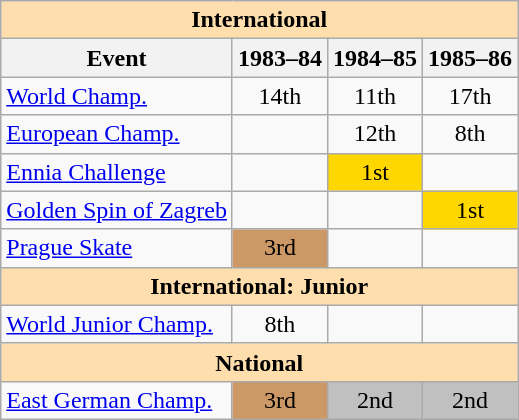<table class="wikitable" style="text-align:center">
<tr>
<th style="background-color: #ffdead; " colspan=4 align=center>International</th>
</tr>
<tr>
<th>Event</th>
<th>1983–84</th>
<th>1984–85</th>
<th>1985–86</th>
</tr>
<tr>
<td align=left><a href='#'>World Champ.</a></td>
<td>14th</td>
<td>11th</td>
<td>17th</td>
</tr>
<tr>
<td align=left><a href='#'>European Champ.</a></td>
<td></td>
<td>12th</td>
<td>8th</td>
</tr>
<tr>
<td align=left><a href='#'>Ennia Challenge</a></td>
<td></td>
<td bgcolor=gold>1st</td>
<td></td>
</tr>
<tr>
<td align=left><a href='#'>Golden Spin of Zagreb</a></td>
<td></td>
<td></td>
<td bgcolor=gold>1st</td>
</tr>
<tr>
<td align=left><a href='#'>Prague Skate</a></td>
<td bgcolor=cc9966>3rd</td>
<td></td>
<td></td>
</tr>
<tr>
<th style="background-color: #ffdead; " colspan=4 align=center>International: Junior</th>
</tr>
<tr>
<td align=left><a href='#'>World Junior Champ.</a></td>
<td>8th</td>
<td></td>
<td></td>
</tr>
<tr>
<th style="background-color: #ffdead; " colspan=4 align=center>National</th>
</tr>
<tr>
<td align=left><a href='#'>East German Champ.</a></td>
<td bgcolor=cc9966>3rd</td>
<td bgcolor=silver>2nd</td>
<td bgcolor=silver>2nd</td>
</tr>
</table>
